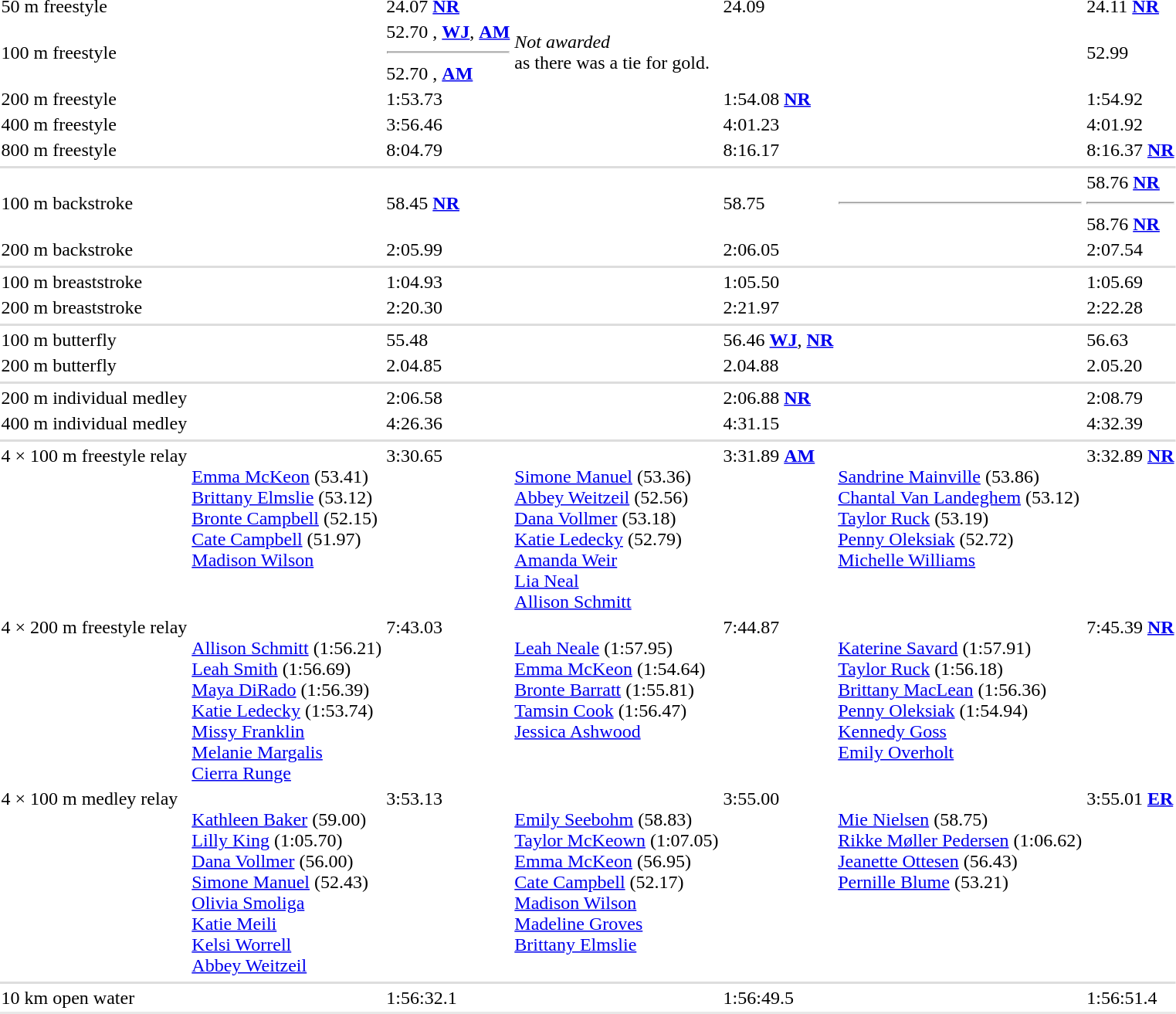<table>
<tr>
<td>50 m freestyle<br></td>
<td></td>
<td>24.07 <strong><a href='#'>NR</a></strong></td>
<td></td>
<td>24.09</td>
<td></td>
<td>24.11 <strong><a href='#'>NR</a></strong></td>
</tr>
<tr>
<td>100 m freestyle<br></td>
<td><br></td>
<td>52.70 , <strong><a href='#'>WJ</a></strong>, <strong><a href='#'>AM</a></strong><hr>52.70 , <strong><a href='#'>AM</a></strong></td>
<td colspan=2><em>Not awarded</em><br><span>as there was a tie for gold.</span></td>
<td></td>
<td>52.99</td>
</tr>
<tr>
<td>200 m freestyle<br></td>
<td></td>
<td>1:53.73</td>
<td></td>
<td>1:54.08 <strong><a href='#'>NR</a></strong></td>
<td></td>
<td>1:54.92</td>
</tr>
<tr>
<td>400 m freestyle<br></td>
<td></td>
<td>3:56.46 </td>
<td></td>
<td>4:01.23</td>
<td></td>
<td>4:01.92</td>
</tr>
<tr>
<td>800 m freestyle<br></td>
<td></td>
<td>8:04.79 </td>
<td></td>
<td>8:16.17</td>
<td></td>
<td>8:16.37 <strong><a href='#'>NR</a></strong></td>
</tr>
<tr>
</tr>
<tr bgcolor=#ddd>
<td colspan=7></td>
</tr>
<tr>
<td>100 m backstroke<br></td>
<td></td>
<td>58.45 <strong><a href='#'>NR</a></strong></td>
<td></td>
<td>58.75</td>
<td><hr></td>
<td>58.76 <strong><a href='#'>NR</a></strong><hr>58.76 <strong><a href='#'>NR</a></strong></td>
</tr>
<tr>
<td>200 m backstroke<br></td>
<td></td>
<td>2:05.99</td>
<td></td>
<td>2:06.05</td>
<td></td>
<td>2:07.54</td>
</tr>
<tr>
</tr>
<tr bgcolor=#ddd>
<td colspan=7></td>
</tr>
<tr>
<td>100 m breaststroke<br></td>
<td></td>
<td>1:04.93 </td>
<td></td>
<td>1:05.50</td>
<td></td>
<td>1:05.69</td>
</tr>
<tr>
<td>200 m breaststroke<br></td>
<td></td>
<td>2:20.30</td>
<td></td>
<td>2:21.97</td>
<td></td>
<td>2:22.28</td>
</tr>
<tr>
</tr>
<tr bgcolor=#ddd>
<td colspan=7></td>
</tr>
<tr>
<td>100 m butterfly<br></td>
<td></td>
<td>55.48 </td>
<td></td>
<td>56.46 <strong><a href='#'>WJ</a></strong>, <strong><a href='#'>NR</a></strong></td>
<td></td>
<td>56.63</td>
</tr>
<tr>
<td>200 m butterfly<br></td>
<td></td>
<td>2.04.85</td>
<td></td>
<td>2.04.88</td>
<td></td>
<td>2.05.20</td>
</tr>
<tr>
</tr>
<tr bgcolor=#ddd>
<td colspan=7></td>
</tr>
<tr>
<td>200 m individual medley<br></td>
<td></td>
<td>2:06.58 </td>
<td></td>
<td>2:06.88 <strong><a href='#'>NR</a></strong></td>
<td></td>
<td>2:08.79</td>
</tr>
<tr>
<td>400 m individual medley<br></td>
<td></td>
<td>4:26.36 </td>
<td></td>
<td>4:31.15</td>
<td></td>
<td>4:32.39</td>
</tr>
<tr>
</tr>
<tr bgcolor=#ddd>
<td colspan=7></td>
</tr>
<tr valign="top">
<td>4 × 100 m freestyle relay<br></td>
<td valign=top><br><a href='#'>Emma McKeon</a> (53.41)<br><a href='#'>Brittany Elmslie</a> (53.12)<br><a href='#'>Bronte Campbell</a> (52.15)<br><a href='#'>Cate Campbell</a> (51.97)<br><a href='#'>Madison Wilson</a></td>
<td>3:30.65 </td>
<td valign=top><br><a href='#'>Simone Manuel</a> (53.36)<br><a href='#'>Abbey Weitzeil</a> (52.56)<br><a href='#'>Dana Vollmer</a> (53.18)<br><a href='#'>Katie Ledecky</a> (52.79)<br><a href='#'>Amanda Weir</a><br><a href='#'>Lia Neal</a><br><a href='#'>Allison Schmitt</a></td>
<td>3:31.89 <strong><a href='#'>AM</a></strong></td>
<td valign=top><br><a href='#'>Sandrine Mainville</a> (53.86)<br><a href='#'>Chantal Van Landeghem</a> (53.12)<br><a href='#'>Taylor Ruck</a> (53.19)<br><a href='#'>Penny Oleksiak</a> (52.72)<br><a href='#'>Michelle Williams</a></td>
<td>3:32.89 <strong><a href='#'>NR</a></strong></td>
</tr>
<tr valign="top">
<td>4 × 200 m freestyle relay<br></td>
<td valign=top><br><a href='#'>Allison Schmitt</a> (1:56.21)<br><a href='#'>Leah Smith</a> (1:56.69)<br><a href='#'>Maya DiRado</a> (1:56.39)<br><a href='#'>Katie Ledecky</a> (1:53.74)<br><a href='#'>Missy Franklin</a><br><a href='#'>Melanie Margalis</a><br><a href='#'>Cierra Runge</a></td>
<td>7:43.03</td>
<td valign=top><br><a href='#'>Leah Neale</a> (1:57.95)<br><a href='#'>Emma McKeon</a> (1:54.64)<br><a href='#'>Bronte Barratt</a> (1:55.81)<br><a href='#'>Tamsin Cook</a> (1:56.47)<br><a href='#'>Jessica Ashwood</a></td>
<td>7:44.87</td>
<td valign=top><br><a href='#'>Katerine Savard</a> (1:57.91)<br><a href='#'>Taylor Ruck</a> (1:56.18)<br><a href='#'>Brittany MacLean</a> (1:56.36)<br><a href='#'>Penny Oleksiak</a> (1:54.94)<br><a href='#'>Kennedy Goss</a><br><a href='#'>Emily Overholt</a></td>
<td>7:45.39 <strong><a href='#'>NR</a></strong></td>
</tr>
<tr valign="top">
<td>4 × 100 m medley relay<br></td>
<td><br><a href='#'>Kathleen Baker</a> (59.00)<br><a href='#'>Lilly King</a> (1:05.70)<br><a href='#'>Dana Vollmer</a> (56.00)<br><a href='#'>Simone Manuel</a> (52.43)<br><a href='#'>Olivia Smoliga</a><br><a href='#'>Katie Meili</a><br><a href='#'>Kelsi Worrell</a><br><a href='#'>Abbey Weitzeil</a></td>
<td>3:53.13</td>
<td><br><a href='#'>Emily Seebohm</a> (58.83)<br><a href='#'>Taylor McKeown</a> (1:07.05)<br><a href='#'>Emma McKeon</a> (56.95)<br><a href='#'>Cate Campbell</a> (52.17)<br><a href='#'>Madison Wilson</a><br><a href='#'>Madeline Groves</a><br><a href='#'>Brittany Elmslie</a></td>
<td>3:55.00</td>
<td><br><a href='#'>Mie Nielsen</a> (58.75)<br><a href='#'>Rikke Møller Pedersen</a> (1:06.62)<br><a href='#'>Jeanette Ottesen</a> (56.43)<br><a href='#'>Pernille Blume</a> (53.21)</td>
<td>3:55.01 <strong><a href='#'>ER</a></strong></td>
</tr>
<tr>
</tr>
<tr bgcolor=#ddd>
<td colspan=7></td>
</tr>
<tr>
<td>10 km open water<br></td>
<td></td>
<td>1:56:32.1</td>
<td></td>
<td>1:56:49.5</td>
<td></td>
<td>1:56:51.4</td>
</tr>
<tr bgcolor= e8e8e8>
<td colspan=7></td>
</tr>
</table>
